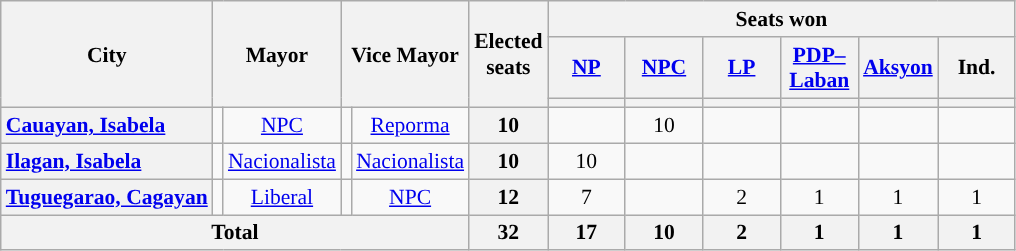<table class="wikitable" style="text-align:center; font-size: 0.9em;">
<tr>
<th rowspan="3">City</th>
<th colspan="2" rowspan="3" style="width:60px;">Mayor</th>
<th colspan="2" rowspan="3" style="width:60px;">Vice Mayor</th>
<th rowspan="3">Elected<br>seats</th>
<th colspan="6">Seats won</th>
</tr>
<tr>
<th class="unsortable" style="width:45px;"><a href='#'>NP</a></th>
<th class="unsortable" style="width:45px;"><a href='#'>NPC</a></th>
<th class="unsortable" style="width:45px;"><a href='#'>LP</a></th>
<th class="unsortable" style="width:45px;"><a href='#'>PDP–Laban</a></th>
<th class="unsortable" style="width:45px;"><a href='#'>Aksyon</a></th>
<th class="unsortable" style="width:45px;">Ind.</th>
</tr>
<tr>
<th style="color:inherit;background:"></th>
<th style="color:inherit;background:"></th>
<th style="color:inherit;background:"></th>
<th style="color:inherit;background:"></th>
<th style="color:inherit;background:"></th>
<th></th>
</tr>
<tr>
<th style="text-align: left;"><a href='#'>Cauayan, Isabela</a></th>
<td style="color:inherit;background:"></td>
<td><a href='#'>NPC</a></td>
<td style="color:inherit;background:"></td>
<td><a href='#'>Reporma</a></td>
<th>10</th>
<td></td>
<td>10</td>
<td></td>
<td></td>
<td></td>
<td></td>
</tr>
<tr>
<th style="text-align: left;"><a href='#'>Ilagan, Isabela</a></th>
<td style="color:inherit;background:"></td>
<td><a href='#'>Nacionalista</a></td>
<td style="color:inherit;background:"></td>
<td><a href='#'>Nacionalista</a></td>
<th>10</th>
<td>10</td>
<td></td>
<td></td>
<td></td>
<td></td>
<td></td>
</tr>
<tr>
<th style="text-align: left;"><a href='#'>Tuguegarao, Cagayan</a></th>
<td style="color:inherit;background:"></td>
<td><a href='#'>Liberal</a></td>
<td style="color:inherit;background:"></td>
<td><a href='#'>NPC</a></td>
<th>12</th>
<td>7</td>
<td></td>
<td>2</td>
<td>1</td>
<td>1</td>
<td>1</td>
</tr>
<tr>
<th colspan="5">Total</th>
<th>32</th>
<th>17</th>
<th>10</th>
<th>2</th>
<th>1</th>
<th>1</th>
<th>1</th>
</tr>
</table>
